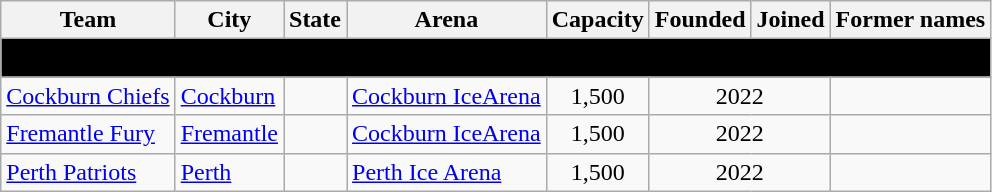<table class="wikitable">
<tr>
<th>Team</th>
<th>City</th>
<th>State</th>
<th>Arena</th>
<th>Capacity</th>
<th>Founded</th>
<th>Joined</th>
<th>Former names</th>
</tr>
<tr>
<th style="background:#000000;" colspan="8"><span>Possible Expansion</span></th>
</tr>
<tr>
<td><a href='#'>Cockburn Chiefs</a></td>
<td><a href='#'>Cockburn</a></td>
<td align=center></td>
<td><a href='#'>Cockburn IceArena</a></td>
<td align=center>1,500</td>
<td colspan=2 align=center>2022</td>
<td></td>
</tr>
<tr>
<td><a href='#'>Fremantle Fury</a></td>
<td><a href='#'>Fremantle</a></td>
<td align=center></td>
<td><a href='#'>Cockburn IceArena</a></td>
<td align=center>1,500</td>
<td colspan=2 align=center>2022</td>
<td></td>
</tr>
<tr>
<td><a href='#'>Perth Patriots</a></td>
<td><a href='#'>Perth</a></td>
<td align=center></td>
<td><a href='#'>Perth Ice Arena</a></td>
<td align=center>1,500</td>
<td colspan=2 align=center>2022</td>
<td></td>
</tr>
</table>
